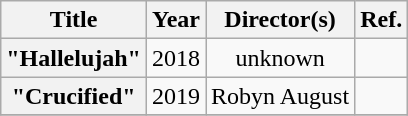<table class="wikitable plainrowheaders" style="text-align:center;">
<tr>
<th>Title</th>
<th>Year</th>
<th>Director(s)</th>
<th>Ref.</th>
</tr>
<tr>
<th scope="row">"Hallelujah"</th>
<td>2018</td>
<td>unknown</td>
<td></td>
</tr>
<tr>
<th scope="row">"Crucified"</th>
<td>2019</td>
<td>Robyn August</td>
<td></td>
</tr>
<tr>
</tr>
</table>
